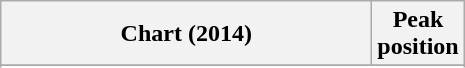<table class="wikitable sortable plainrowheaders" style="text-align:center;">
<tr>
<th style="width:15em;">Chart (2014)</th>
<th>Peak <br> position</th>
</tr>
<tr>
</tr>
<tr>
</tr>
<tr>
</tr>
<tr>
</tr>
<tr>
</tr>
</table>
